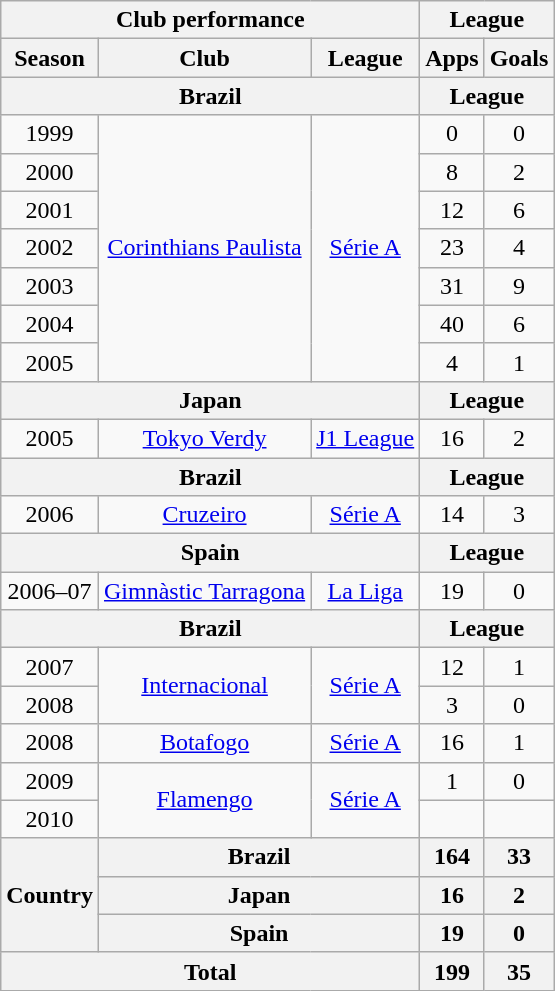<table class="wikitable" style="text-align:center;">
<tr>
<th colspan=3>Club performance</th>
<th colspan=2>League</th>
</tr>
<tr>
<th>Season</th>
<th>Club</th>
<th>League</th>
<th>Apps</th>
<th>Goals</th>
</tr>
<tr>
<th colspan=3>Brazil</th>
<th colspan=2>League</th>
</tr>
<tr>
<td>1999</td>
<td rowspan="7"><a href='#'>Corinthians Paulista</a></td>
<td rowspan="7"><a href='#'>Série A</a></td>
<td>0</td>
<td>0</td>
</tr>
<tr>
<td>2000</td>
<td>8</td>
<td>2</td>
</tr>
<tr>
<td>2001</td>
<td>12</td>
<td>6</td>
</tr>
<tr>
<td>2002</td>
<td>23</td>
<td>4</td>
</tr>
<tr>
<td>2003</td>
<td>31</td>
<td>9</td>
</tr>
<tr>
<td>2004</td>
<td>40</td>
<td>6</td>
</tr>
<tr>
<td>2005</td>
<td>4</td>
<td>1</td>
</tr>
<tr>
<th colspan=3>Japan</th>
<th colspan=2>League</th>
</tr>
<tr>
<td>2005</td>
<td><a href='#'>Tokyo Verdy</a></td>
<td><a href='#'>J1 League</a></td>
<td>16</td>
<td>2</td>
</tr>
<tr>
<th colspan=3>Brazil</th>
<th colspan=2>League</th>
</tr>
<tr>
<td>2006</td>
<td><a href='#'>Cruzeiro</a></td>
<td><a href='#'>Série A</a></td>
<td>14</td>
<td>3</td>
</tr>
<tr>
<th colspan=3>Spain</th>
<th colspan=2>League</th>
</tr>
<tr>
<td>2006–07</td>
<td><a href='#'>Gimnàstic Tarragona</a></td>
<td><a href='#'>La Liga</a></td>
<td>19</td>
<td>0</td>
</tr>
<tr>
<th colspan=3>Brazil</th>
<th colspan=2>League</th>
</tr>
<tr>
<td>2007</td>
<td rowspan="2"><a href='#'>Internacional</a></td>
<td rowspan="2"><a href='#'>Série A</a></td>
<td>12</td>
<td>1</td>
</tr>
<tr>
<td>2008</td>
<td>3</td>
<td>0</td>
</tr>
<tr>
<td>2008</td>
<td><a href='#'>Botafogo</a></td>
<td><a href='#'>Série A</a></td>
<td>16</td>
<td>1</td>
</tr>
<tr>
<td>2009</td>
<td rowspan="2"><a href='#'>Flamengo</a></td>
<td rowspan="2"><a href='#'>Série A</a></td>
<td>1</td>
<td>0</td>
</tr>
<tr>
<td>2010</td>
<td></td>
<td></td>
</tr>
<tr>
<th rowspan=3>Country</th>
<th colspan=2>Brazil</th>
<th>164</th>
<th>33</th>
</tr>
<tr>
<th colspan=2>Japan</th>
<th>16</th>
<th>2</th>
</tr>
<tr>
<th colspan=2>Spain</th>
<th>19</th>
<th>0</th>
</tr>
<tr>
<th colspan=3>Total</th>
<th>199</th>
<th>35</th>
</tr>
</table>
